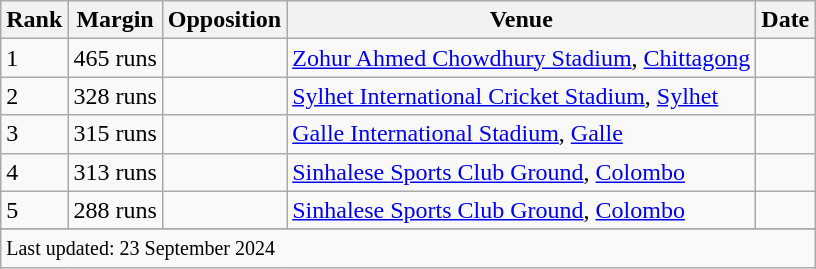<table class="wikitable plainrowheaders sortable">
<tr>
<th scope=col>Rank</th>
<th scope=col>Margin</th>
<th scope=col>Opposition</th>
<th scope=col>Venue</th>
<th scope=col>Date</th>
</tr>
<tr>
<td>1</td>
<td>465 runs</td>
<td></td>
<td><a href='#'>Zohur Ahmed Chowdhury Stadium</a>, <a href='#'>Chittagong</a></td>
<td></td>
</tr>
<tr>
<td>2</td>
<td>328 runs</td>
<td></td>
<td><a href='#'>Sylhet International Cricket Stadium</a>, <a href='#'>Sylhet</a></td>
<td></td>
</tr>
<tr>
<td>3</td>
<td>315 runs</td>
<td></td>
<td><a href='#'>Galle International Stadium</a>, <a href='#'>Galle</a></td>
<td></td>
</tr>
<tr>
<td>4</td>
<td>313 runs</td>
<td></td>
<td><a href='#'>Sinhalese Sports Club Ground</a>, <a href='#'>Colombo</a></td>
<td></td>
</tr>
<tr>
<td>5</td>
<td>288 runs</td>
<td></td>
<td><a href='#'>Sinhalese Sports Club Ground</a>, <a href='#'>Colombo</a></td>
<td></td>
</tr>
<tr>
</tr>
<tr class=sortbottom>
<td colspan=5><small>Last updated: 23 September 2024</small></td>
</tr>
</table>
